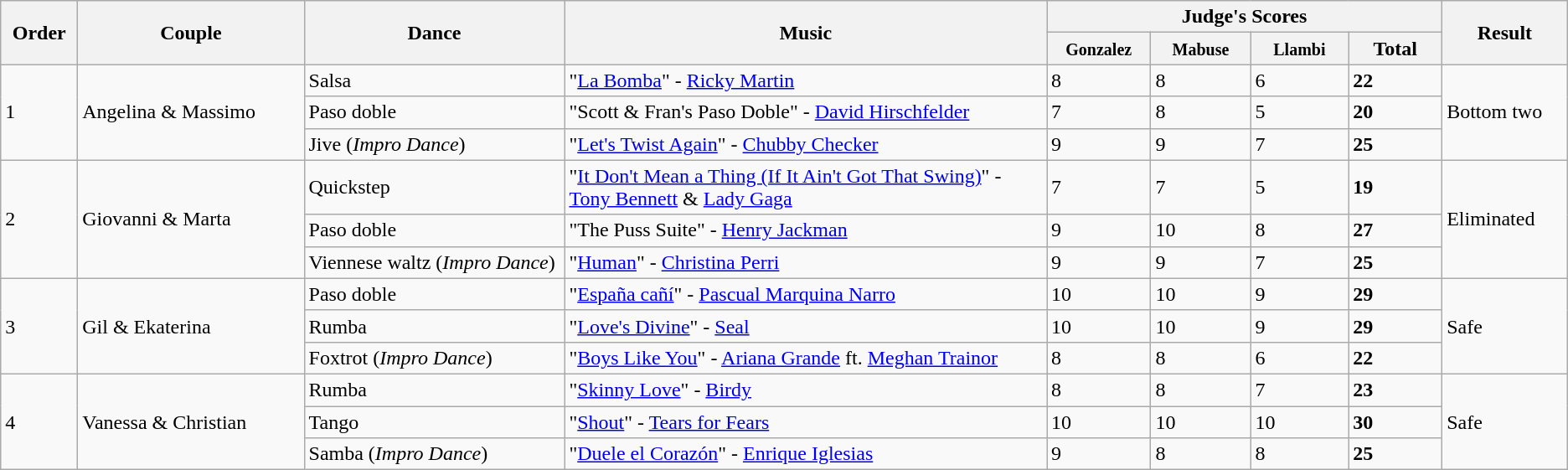<table class="wikitable unsortable center">
<tr>
<th rowspan="2" style="width: 4em">Order</th>
<th rowspan="2" style="width: 17em">Couple</th>
<th rowspan="2" style="width: 20em">Dance</th>
<th rowspan="2" style="width: 40em">Music</th>
<th colspan="4">Judge's Scores</th>
<th rowspan="2" style="width: 7em">Result</th>
</tr>
<tr>
<th style="width: 6em"><small> Gonzalez</small></th>
<th style="width: 6em"><small> Mabuse</small></th>
<th style="width: 6em"><small> Llambi</small></th>
<th style="width: 6em">Total</th>
</tr>
<tr>
<td rowspan=3>1</td>
<td rowspan=3>Angelina & Massimo</td>
<td>Salsa</td>
<td>"<a href='#'>La Bomba</a>" - <a href='#'>Ricky Martin</a></td>
<td>8</td>
<td>8</td>
<td>6</td>
<td><strong>22</strong></td>
<td rowspan=3>Bottom two</td>
</tr>
<tr>
<td>Paso doble</td>
<td>"Scott & Fran's Paso Doble" - <a href='#'>David Hirschfelder</a></td>
<td>7</td>
<td>8</td>
<td>5</td>
<td><strong>20</strong></td>
</tr>
<tr>
<td>Jive (<em>Impro Dance</em>)</td>
<td>"<a href='#'>Let's Twist Again</a>" - <a href='#'>Chubby Checker</a></td>
<td>9</td>
<td>9</td>
<td>7</td>
<td><strong>25</strong></td>
</tr>
<tr>
<td rowspan=3>2</td>
<td rowspan=3>Giovanni & Marta</td>
<td>Quickstep</td>
<td>"<a href='#'>It Don't Mean a Thing (If It Ain't Got That Swing)</a>" - <a href='#'>Tony Bennett</a> & <a href='#'>Lady Gaga</a></td>
<td>7</td>
<td>7</td>
<td>5</td>
<td><strong>19</strong></td>
<td rowspan=3>Eliminated</td>
</tr>
<tr>
<td>Paso doble</td>
<td>"The Puss Suite" - <a href='#'>Henry Jackman</a></td>
<td>9</td>
<td>10</td>
<td>8</td>
<td><strong>27</strong></td>
</tr>
<tr>
<td>Viennese waltz (<em>Impro Dance</em>)</td>
<td>"<a href='#'>Human</a>" - <a href='#'>Christina Perri</a></td>
<td>9</td>
<td>9</td>
<td>7</td>
<td><strong>25</strong></td>
</tr>
<tr>
<td rowspan=3>3</td>
<td rowspan=3>Gil & Ekaterina</td>
<td>Paso doble</td>
<td>"<a href='#'>España cañí</a>" - <a href='#'>Pascual Marquina Narro</a></td>
<td>10</td>
<td>10</td>
<td>9</td>
<td><strong>29</strong></td>
<td rowspan=3>Safe</td>
</tr>
<tr>
<td>Rumba</td>
<td>"<a href='#'>Love's Divine</a>" - <a href='#'>Seal</a></td>
<td>10</td>
<td>10</td>
<td>9</td>
<td><strong>29</strong></td>
</tr>
<tr>
<td>Foxtrot (<em>Impro Dance</em>)</td>
<td>"<a href='#'>Boys Like You</a>" - <a href='#'>Ariana Grande</a> ft. <a href='#'>Meghan Trainor</a></td>
<td>8</td>
<td>8</td>
<td>6</td>
<td><strong>22</strong></td>
</tr>
<tr>
<td rowspan=3>4</td>
<td rowspan=3>Vanessa & Christian</td>
<td>Rumba</td>
<td>"<a href='#'>Skinny Love</a>" - <a href='#'>Birdy</a></td>
<td>8</td>
<td>8</td>
<td>7</td>
<td><strong>23</strong></td>
<td rowspan=3>Safe</td>
</tr>
<tr>
<td>Tango</td>
<td>"<a href='#'>Shout</a>" - <a href='#'>Tears for Fears</a></td>
<td>10</td>
<td>10</td>
<td>10</td>
<td><strong>30</strong></td>
</tr>
<tr>
<td>Samba (<em>Impro Dance</em>)</td>
<td>"<a href='#'>Duele el Corazón</a>" - <a href='#'>Enrique Iglesias</a></td>
<td>9</td>
<td>8</td>
<td>8</td>
<td><strong>25</strong></td>
</tr>
</table>
